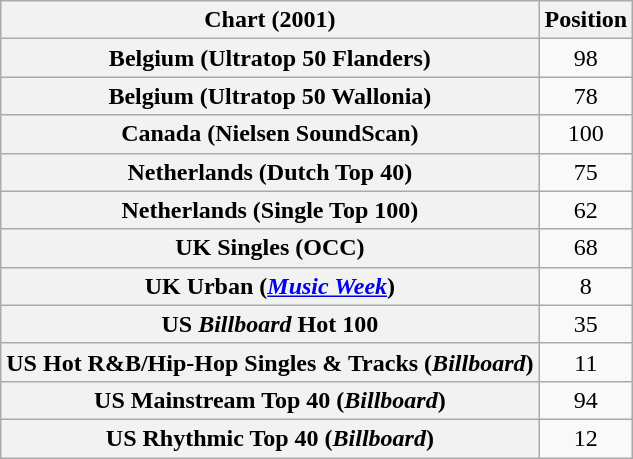<table class="wikitable sortable plainrowheaders" style="text-align:center">
<tr>
<th scope="col">Chart (2001)</th>
<th scope="col">Position</th>
</tr>
<tr>
<th scope="row">Belgium (Ultratop 50 Flanders)</th>
<td>98</td>
</tr>
<tr>
<th scope="row">Belgium (Ultratop 50 Wallonia)</th>
<td>78</td>
</tr>
<tr>
<th scope="row">Canada (Nielsen SoundScan)</th>
<td>100</td>
</tr>
<tr>
<th scope="row">Netherlands (Dutch Top 40)</th>
<td>75</td>
</tr>
<tr>
<th scope="row">Netherlands (Single Top 100)</th>
<td>62</td>
</tr>
<tr>
<th scope="row">UK Singles (OCC)</th>
<td>68</td>
</tr>
<tr>
<th scope="row">UK Urban (<em><a href='#'>Music Week</a></em>)</th>
<td>8</td>
</tr>
<tr>
<th scope="row">US <em>Billboard</em> Hot 100</th>
<td>35</td>
</tr>
<tr>
<th scope="row">US Hot R&B/Hip-Hop Singles & Tracks (<em>Billboard</em>)</th>
<td>11</td>
</tr>
<tr>
<th scope="row">US Mainstream Top 40 (<em>Billboard</em>)</th>
<td>94</td>
</tr>
<tr>
<th scope="row">US Rhythmic Top 40 (<em>Billboard</em>)</th>
<td>12</td>
</tr>
</table>
